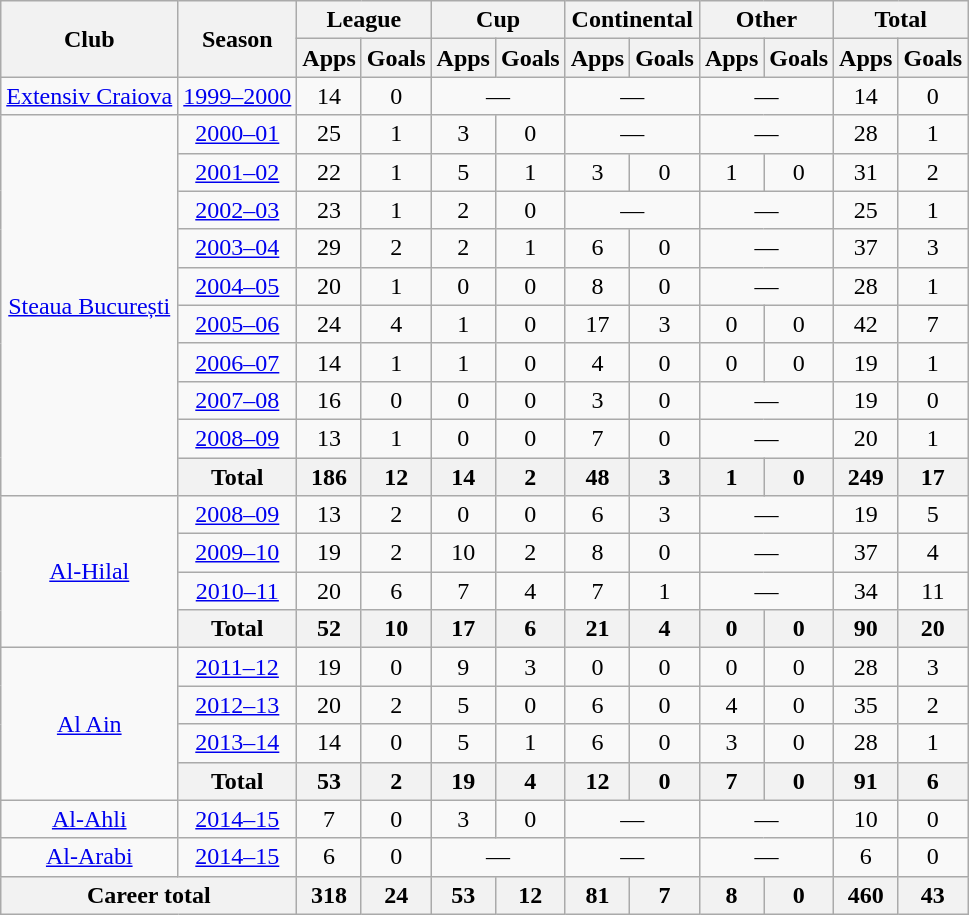<table class="wikitable" style="text-align:center">
<tr>
<th rowspan="2">Club</th>
<th rowspan="2">Season</th>
<th colspan="2">League</th>
<th colspan="2">Cup</th>
<th colspan="2">Continental</th>
<th colspan="2">Other</th>
<th colspan="2">Total</th>
</tr>
<tr>
<th>Apps</th>
<th>Goals</th>
<th>Apps</th>
<th>Goals</th>
<th>Apps</th>
<th>Goals</th>
<th>Apps</th>
<th>Goals</th>
<th>Apps</th>
<th>Goals</th>
</tr>
<tr>
<td><a href='#'>Extensiv Craiova</a></td>
<td><a href='#'>1999–2000</a></td>
<td>14</td>
<td>0</td>
<td colspan="2">—</td>
<td colspan="2">—</td>
<td colspan="2">—</td>
<td>14</td>
<td>0</td>
</tr>
<tr>
<td rowspan="10"><a href='#'>Steaua București</a></td>
<td><a href='#'>2000–01</a></td>
<td>25</td>
<td>1</td>
<td>3</td>
<td>0</td>
<td colspan="2">—</td>
<td colspan="2">—</td>
<td>28</td>
<td>1</td>
</tr>
<tr>
<td><a href='#'>2001–02</a></td>
<td>22</td>
<td>1</td>
<td>5</td>
<td>1</td>
<td>3</td>
<td>0</td>
<td>1</td>
<td>0</td>
<td>31</td>
<td>2</td>
</tr>
<tr>
<td><a href='#'>2002–03</a></td>
<td>23</td>
<td>1</td>
<td>2</td>
<td>0</td>
<td colspan="2">—</td>
<td colspan="2">—</td>
<td>25</td>
<td>1</td>
</tr>
<tr>
<td><a href='#'>2003–04</a></td>
<td>29</td>
<td>2</td>
<td>2</td>
<td>1</td>
<td>6</td>
<td>0</td>
<td colspan="2">—</td>
<td>37</td>
<td>3</td>
</tr>
<tr>
<td><a href='#'>2004–05</a></td>
<td>20</td>
<td>1</td>
<td>0</td>
<td>0</td>
<td>8</td>
<td>0</td>
<td colspan="2">—</td>
<td>28</td>
<td>1</td>
</tr>
<tr>
<td><a href='#'>2005–06</a></td>
<td>24</td>
<td>4</td>
<td>1</td>
<td>0</td>
<td>17</td>
<td>3</td>
<td>0</td>
<td>0</td>
<td>42</td>
<td>7</td>
</tr>
<tr>
<td><a href='#'>2006–07</a></td>
<td>14</td>
<td>1</td>
<td>1</td>
<td>0</td>
<td>4</td>
<td>0</td>
<td>0</td>
<td>0</td>
<td>19</td>
<td>1</td>
</tr>
<tr>
<td><a href='#'>2007–08</a></td>
<td>16</td>
<td>0</td>
<td>0</td>
<td>0</td>
<td>3</td>
<td>0</td>
<td colspan="2">—</td>
<td>19</td>
<td>0</td>
</tr>
<tr>
<td><a href='#'>2008–09</a></td>
<td>13</td>
<td>1</td>
<td>0</td>
<td>0</td>
<td>7</td>
<td>0</td>
<td colspan="2">—</td>
<td>20</td>
<td>1</td>
</tr>
<tr>
<th>Total</th>
<th>186</th>
<th>12</th>
<th>14</th>
<th>2</th>
<th>48</th>
<th>3</th>
<th>1</th>
<th>0</th>
<th>249</th>
<th>17</th>
</tr>
<tr>
<td rowspan="4"><a href='#'>Al-Hilal</a></td>
<td><a href='#'>2008–09</a></td>
<td>13</td>
<td>2</td>
<td>0</td>
<td>0</td>
<td>6</td>
<td>3</td>
<td colspan="2">—</td>
<td>19</td>
<td>5</td>
</tr>
<tr>
<td><a href='#'>2009–10</a></td>
<td>19</td>
<td>2</td>
<td>10</td>
<td>2</td>
<td>8</td>
<td>0</td>
<td colspan="2">—</td>
<td>37</td>
<td>4</td>
</tr>
<tr>
<td><a href='#'>2010–11</a></td>
<td>20</td>
<td>6</td>
<td>7</td>
<td>4</td>
<td>7</td>
<td>1</td>
<td colspan="2">—</td>
<td>34</td>
<td>11</td>
</tr>
<tr>
<th>Total</th>
<th>52</th>
<th>10</th>
<th>17</th>
<th>6</th>
<th>21</th>
<th>4</th>
<th>0</th>
<th>0</th>
<th>90</th>
<th>20</th>
</tr>
<tr>
<td rowspan="4"><a href='#'>Al Ain</a></td>
<td><a href='#'>2011–12</a></td>
<td>19</td>
<td>0</td>
<td>9</td>
<td>3</td>
<td>0</td>
<td>0</td>
<td>0</td>
<td>0</td>
<td>28</td>
<td>3</td>
</tr>
<tr>
<td><a href='#'>2012–13</a></td>
<td>20</td>
<td>2</td>
<td>5</td>
<td>0</td>
<td>6</td>
<td>0</td>
<td>4</td>
<td>0</td>
<td>35</td>
<td>2</td>
</tr>
<tr>
<td><a href='#'>2013–14</a></td>
<td>14</td>
<td>0</td>
<td>5</td>
<td>1</td>
<td>6</td>
<td>0</td>
<td>3</td>
<td>0</td>
<td>28</td>
<td>1</td>
</tr>
<tr>
<th>Total</th>
<th>53</th>
<th>2</th>
<th>19</th>
<th>4</th>
<th>12</th>
<th>0</th>
<th>7</th>
<th>0</th>
<th>91</th>
<th>6</th>
</tr>
<tr>
<td><a href='#'>Al-Ahli</a></td>
<td><a href='#'>2014–15</a></td>
<td>7</td>
<td>0</td>
<td>3</td>
<td>0</td>
<td colspan="2">—</td>
<td colspan="2">—</td>
<td>10</td>
<td>0</td>
</tr>
<tr>
<td><a href='#'>Al-Arabi</a></td>
<td><a href='#'>2014–15</a></td>
<td>6</td>
<td>0</td>
<td colspan="2">—</td>
<td colspan="2">—</td>
<td colspan="2">—</td>
<td>6</td>
<td>0</td>
</tr>
<tr>
<th colspan="2">Career total</th>
<th>318</th>
<th>24</th>
<th>53</th>
<th>12</th>
<th>81</th>
<th>7</th>
<th>8</th>
<th>0</th>
<th>460</th>
<th>43</th>
</tr>
</table>
